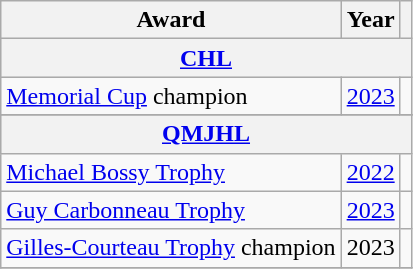<table class="wikitable">
<tr>
<th>Award</th>
<th>Year</th>
<th></th>
</tr>
<tr ALIGN="center" bgcolor="#e0e0e0">
<th colspan="4"><a href='#'>CHL</a></th>
</tr>
<tr>
<td><a href='#'>Memorial Cup</a> champion</td>
<td><a href='#'>2023</a></td>
<td></td>
</tr>
<tr>
</tr>
<tr ALIGN="center" bgcolor="#e0e0e0">
<th colspan="3"><a href='#'>QMJHL</a></th>
</tr>
<tr>
<td><a href='#'>Michael Bossy Trophy</a></td>
<td><a href='#'>2022</a></td>
<td></td>
</tr>
<tr>
<td><a href='#'>Guy Carbonneau Trophy</a></td>
<td><a href='#'>2023</a></td>
<td></td>
</tr>
<tr>
<td><a href='#'>Gilles-Courteau Trophy</a> champion</td>
<td>2023</td>
<td></td>
</tr>
<tr>
</tr>
</table>
